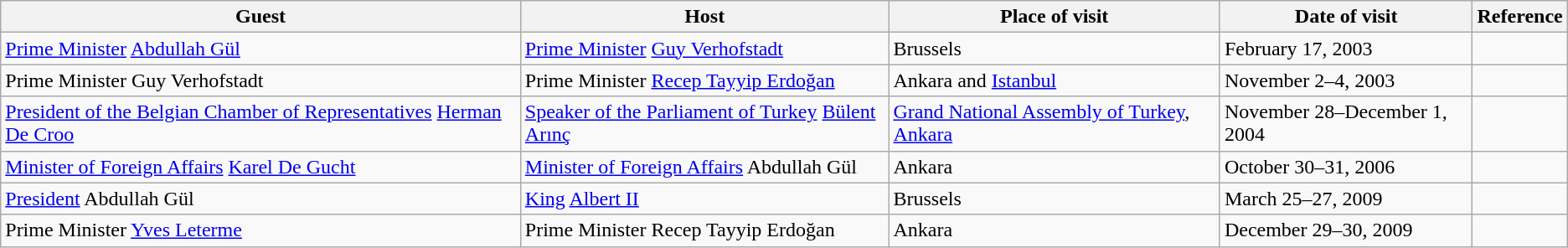<table class="wikitable" border="1">
<tr>
<th>Guest</th>
<th>Host</th>
<th>Place of visit</th>
<th>Date of visit</th>
<th>Reference</th>
</tr>
<tr>
<td><a href='#'>Prime Minister</a> <a href='#'>Abdullah Gül</a></td>
<td><a href='#'>Prime Minister</a> <a href='#'>Guy Verhofstadt</a></td>
<td>Brussels</td>
<td>February 17, 2003</td>
<td></td>
</tr>
<tr>
<td>Prime Minister Guy Verhofstadt</td>
<td>Prime Minister <a href='#'>Recep Tayyip Erdoğan</a></td>
<td>Ankara and <a href='#'>Istanbul</a></td>
<td>November 2–4, 2003</td>
<td></td>
</tr>
<tr>
<td><a href='#'>President of the Belgian Chamber of Representatives</a> <a href='#'>Herman De Croo</a></td>
<td><a href='#'>Speaker of the Parliament of Turkey</a> <a href='#'>Bülent Arınç</a></td>
<td><a href='#'>Grand National Assembly of Turkey</a>, <a href='#'>Ankara</a></td>
<td>November 28–December 1, 2004</td>
<td></td>
</tr>
<tr>
<td><a href='#'>Minister of Foreign Affairs</a> <a href='#'>Karel De Gucht</a></td>
<td><a href='#'>Minister of Foreign Affairs</a> Abdullah Gül</td>
<td>Ankara</td>
<td>October 30–31, 2006</td>
<td></td>
</tr>
<tr>
<td><a href='#'>President</a> Abdullah Gül</td>
<td><a href='#'>King</a> <a href='#'>Albert II</a></td>
<td>Brussels</td>
<td>March 25–27, 2009</td>
<td></td>
</tr>
<tr>
<td>Prime Minister <a href='#'>Yves Leterme</a></td>
<td>Prime Minister Recep Tayyip Erdoğan</td>
<td>Ankara</td>
<td>December 29–30, 2009</td>
<td></td>
</tr>
</table>
